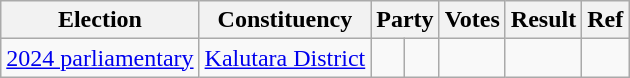<table class="wikitable" style="text-align:left;">
<tr>
<th scope=col>Election</th>
<th scope=col>Constituency</th>
<th scope=col colspan="2">Party</th>
<th scope=col>Votes</th>
<th scope=col>Result</th>
<th scope=col>Ref</th>
</tr>
<tr>
<td><a href='#'>2024 parliamentary</a></td>
<td><a href='#'>Kalutara District</a></td>
<td></td>
<td align=right></td>
<td></td>
<td></td>
</tr>
</table>
